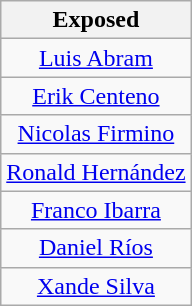<table class="wikitable" style="text-align:center">
<tr>
<th>Exposed</th>
</tr>
<tr>
<td><a href='#'>Luis Abram</a></td>
</tr>
<tr>
<td><a href='#'>Erik Centeno</a></td>
</tr>
<tr>
<td><a href='#'>Nicolas Firmino</a></td>
</tr>
<tr>
<td><a href='#'>Ronald Hernández</a></td>
</tr>
<tr>
<td><a href='#'>Franco Ibarra</a></td>
</tr>
<tr>
<td><a href='#'>Daniel Ríos</a></td>
</tr>
<tr>
<td><a href='#'>Xande Silva</a></td>
</tr>
</table>
